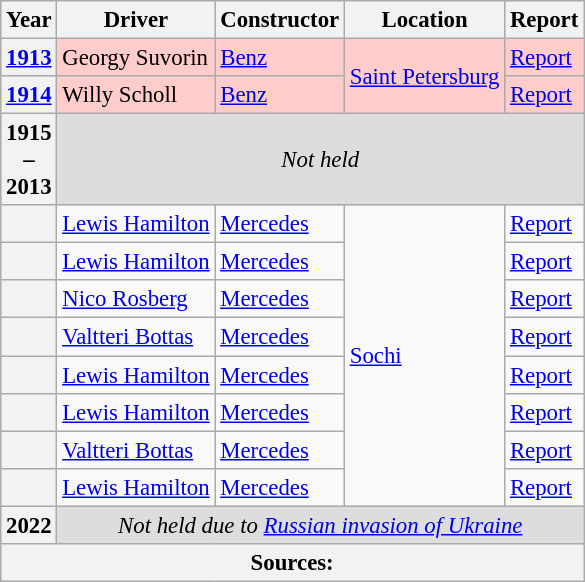<table class="wikitable" style="font-size: 95%;">
<tr>
<th>Year</th>
<th>Driver</th>
<th>Constructor</th>
<th>Location</th>
<th>Report</th>
</tr>
<tr style="background:#fcc;">
<th><a href='#'>1913</a></th>
<td> Georgy Suvorin</td>
<td><a href='#'>Benz</a></td>
<td rowspan="2"><a href='#'>Saint Petersburg</a></td>
<td><a href='#'>Report</a></td>
</tr>
<tr style="background:#fcc;">
<th><a href='#'>1914</a></th>
<td> Willy Scholl</td>
<td><a href='#'>Benz</a></td>
<td><a href='#'>Report</a></td>
</tr>
<tr style="background:#ddd;">
<th>1915<br>–<br>2013</th>
<td align=center COLSPAN=4><em>Not held</em></td>
</tr>
<tr>
<th></th>
<td> <a href='#'>Lewis Hamilton</a></td>
<td><a href='#'>Mercedes</a></td>
<td rowspan="8"><a href='#'>Sochi</a></td>
<td><a href='#'>Report</a></td>
</tr>
<tr>
<th></th>
<td> <a href='#'>Lewis Hamilton</a></td>
<td><a href='#'>Mercedes</a></td>
<td><a href='#'>Report</a></td>
</tr>
<tr>
<th></th>
<td> <a href='#'>Nico Rosberg</a></td>
<td><a href='#'>Mercedes</a></td>
<td><a href='#'>Report</a></td>
</tr>
<tr>
<th></th>
<td> <a href='#'>Valtteri Bottas</a></td>
<td><a href='#'>Mercedes</a></td>
<td><a href='#'>Report</a></td>
</tr>
<tr>
<th></th>
<td> <a href='#'>Lewis Hamilton</a></td>
<td><a href='#'>Mercedes</a></td>
<td><a href='#'>Report</a></td>
</tr>
<tr>
<th></th>
<td> <a href='#'>Lewis Hamilton</a></td>
<td><a href='#'>Mercedes</a></td>
<td><a href='#'>Report</a></td>
</tr>
<tr>
<th></th>
<td> <a href='#'>Valtteri Bottas</a></td>
<td><a href='#'>Mercedes</a></td>
<td><a href='#'>Report</a></td>
</tr>
<tr>
<th></th>
<td> <a href='#'>Lewis Hamilton</a></td>
<td><a href='#'>Mercedes</a></td>
<td><a href='#'>Report</a></td>
</tr>
<tr style="background:#ddd">
<th>2022</th>
<td align=center colspan="4"><em>Not held due to <a href='#'>Russian invasion of Ukraine</a></em></td>
</tr>
<tr>
<th colspan=5>Sources:</th>
</tr>
</table>
